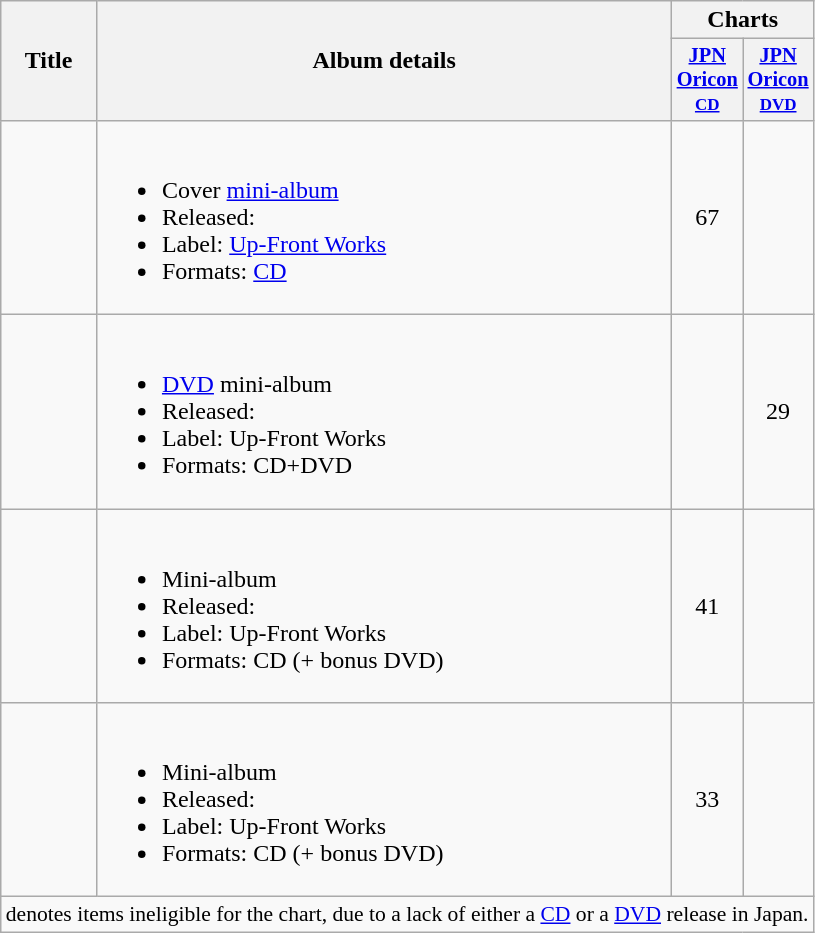<table class="wikitable">
<tr>
<th rowspan="2">Title</th>
<th rowspan="2">Album details</th>
<th colspan="2">Charts</th>
</tr>
<tr>
<th style="width:3em;font-size:85%;"><a href='#'>JPN<br>Oricon<br><small>CD</small></a><br></th>
<th style="width:3em;font-size:85%;"><a href='#'>JPN<br>Oricon<br><small>DVD</small></a><br></th>
</tr>
<tr>
<td></td>
<td><br><ul><li>Cover <a href='#'>mini-album</a></li><li>Released: </li><li>Label: <a href='#'>Up-Front Works</a></li><li>Formats: <a href='#'>CD</a></li></ul></td>
<td align="center">67</td>
<td></td>
</tr>
<tr>
<td></td>
<td><br><ul><li><a href='#'>DVD</a> mini-album</li><li>Released: </li><li>Label: Up-Front Works</li><li>Formats: CD+DVD</li></ul></td>
<td></td>
<td align="center">29</td>
</tr>
<tr>
<td></td>
<td><br><ul><li>Mini-album</li><li>Released: </li><li>Label: Up-Front Works</li><li>Formats: CD (+ bonus DVD)</li></ul></td>
<td align="center">41</td>
<td></td>
</tr>
<tr>
<td></td>
<td><br><ul><li>Mini-album</li><li>Released: </li><li>Label: Up-Front Works</li><li>Formats: CD (+ bonus DVD)</li></ul></td>
<td align="center">33</td>
<td></td>
</tr>
<tr>
<td colspan="12" align="center" style="font-size:90%;"> denotes items ineligible for the chart, due to a lack of either a <a href='#'>CD</a> or a <a href='#'>DVD</a> release in Japan.</td>
</tr>
</table>
